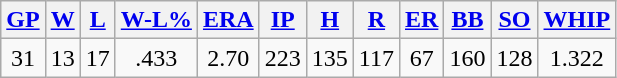<table class="wikitable">
<tr>
<th><a href='#'>GP</a></th>
<th><a href='#'>W</a></th>
<th><a href='#'>L</a></th>
<th><a href='#'>W-L%</a></th>
<th><a href='#'>ERA</a></th>
<th><a href='#'>IP</a></th>
<th><a href='#'>H</a></th>
<th><a href='#'>R</a></th>
<th><a href='#'>ER</a></th>
<th><a href='#'>BB</a></th>
<th><a href='#'>SO</a></th>
<th><a href='#'>WHIP</a></th>
</tr>
<tr align=center>
<td>31</td>
<td>13</td>
<td>17</td>
<td>.433</td>
<td>2.70</td>
<td>223</td>
<td>135</td>
<td>117</td>
<td>67</td>
<td>160</td>
<td>128</td>
<td>1.322</td>
</tr>
</table>
